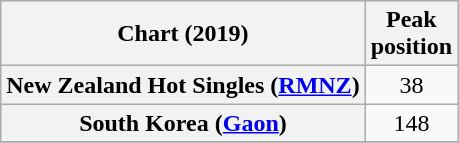<table class="wikitable sortable plainrowheaders" style="text-align:center">
<tr>
<th scope="col">Chart (2019)</th>
<th scope="col">Peak<br>position</th>
</tr>
<tr>
<th scope="row">New Zealand Hot Singles (<a href='#'>RMNZ</a>)</th>
<td>38</td>
</tr>
<tr>
<th scope="row">South Korea  (<a href='#'>Gaon</a>)</th>
<td>148</td>
</tr>
<tr>
</tr>
</table>
